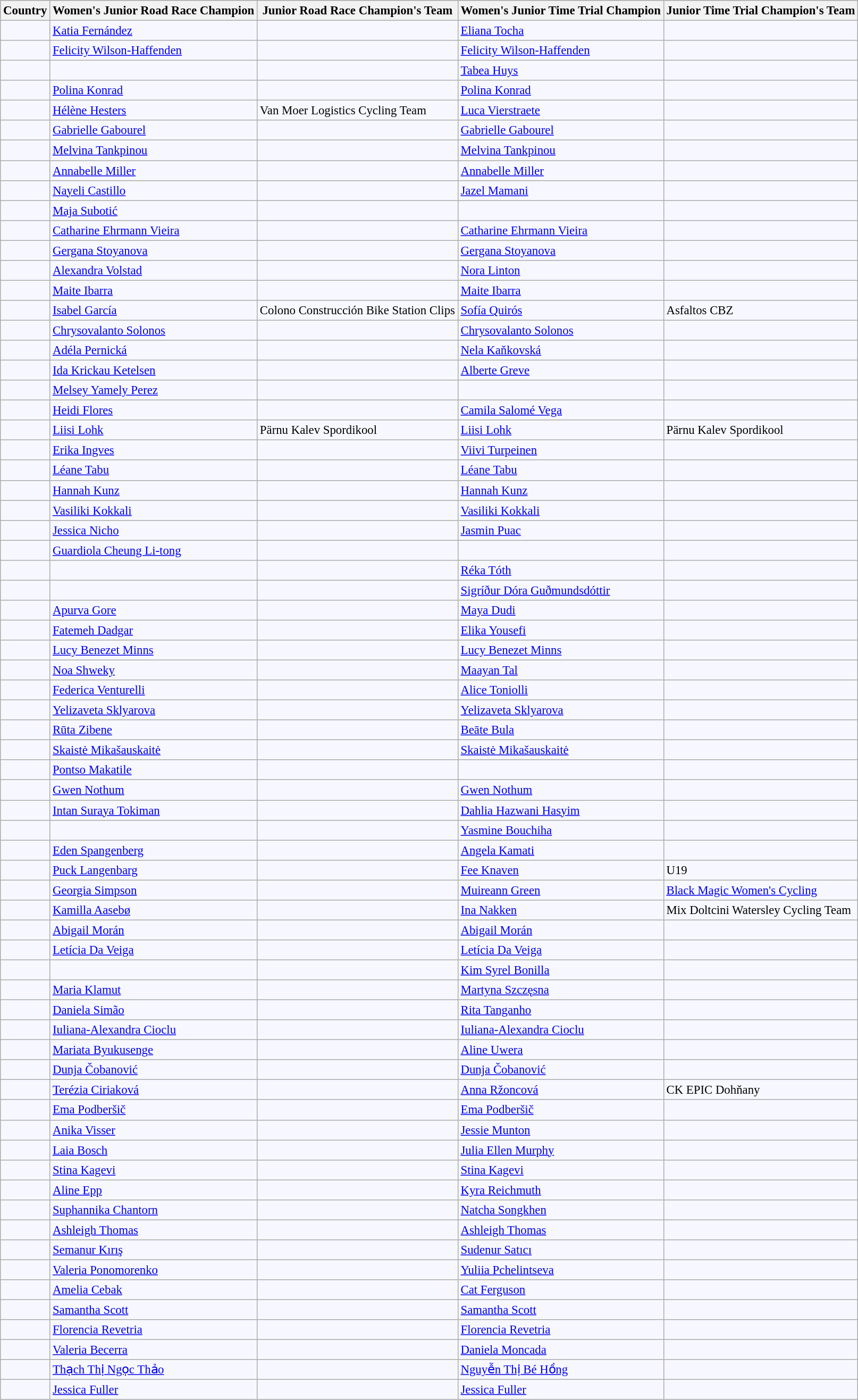<table class="wikitable sortable"  style="background:#f7f8ff; font-size:95%; border:gray solid 1px;">
<tr style="background:#ccc; text-align:center;">
<th>Country</th>
<th>Women's Junior Road Race Champion</th>
<th>Junior Road Race Champion's Team</th>
<th>Women's Junior Time Trial Champion</th>
<th>Junior Time Trial Champion's Team</th>
</tr>
<tr style="vertical-align:top;">
<td></td>
<td><a href='#'>Katia Fernández</a></td>
<td></td>
<td><a href='#'>Eliana Tocha</a></td>
<td></td>
</tr>
<tr style="vertical-align:top;">
<td></td>
<td><a href='#'>Felicity Wilson-Haffenden</a></td>
<td></td>
<td><a href='#'>Felicity Wilson-Haffenden</a></td>
<td></td>
</tr>
<tr style="vertical-align:top;">
<td></td>
<td></td>
<td></td>
<td><a href='#'>Tabea Huys</a></td>
<td></td>
</tr>
<tr style="vertical-align:top;">
<td></td>
<td><a href='#'>Polina Konrad</a></td>
<td></td>
<td><a href='#'>Polina Konrad</a></td>
<td></td>
</tr>
<tr style="vertical-align:top;">
<td></td>
<td><a href='#'>Hélène Hesters</a></td>
<td>Van Moer Logistics Cycling Team</td>
<td><a href='#'>Luca Vierstraete</a></td>
<td></td>
</tr>
<tr style="vertical-align:top;">
<td></td>
<td><a href='#'>Gabrielle Gabourel</a></td>
<td></td>
<td><a href='#'>Gabrielle Gabourel</a></td>
<td></td>
</tr>
<tr style="vertical-align:top;">
<td></td>
<td><a href='#'>Melvina Tankpinou</a></td>
<td></td>
<td><a href='#'>Melvina Tankpinou</a></td>
<td></td>
</tr>
<tr style="vertical-align:top;">
<td></td>
<td><a href='#'>Annabelle Miller</a></td>
<td></td>
<td><a href='#'>Annabelle Miller</a></td>
<td></td>
</tr>
<tr style="vertical-align:top;">
<td></td>
<td><a href='#'>Nayeli Castillo</a></td>
<td></td>
<td><a href='#'>Jazel Mamani</a></td>
<td></td>
</tr>
<tr style="vertical-align:top;">
<td></td>
<td><a href='#'>Maja Subotić</a></td>
<td></td>
<td></td>
<td></td>
</tr>
<tr style="vertical-align:top;">
<td></td>
<td><a href='#'>Catharine Ehrmann Vieira</a></td>
<td></td>
<td><a href='#'>Catharine Ehrmann Vieira</a></td>
<td></td>
</tr>
<tr style="vertical-align:top;">
<td></td>
<td><a href='#'>Gergana Stoyanova</a></td>
<td></td>
<td><a href='#'>Gergana Stoyanova</a></td>
<td></td>
</tr>
<tr style="vertical-align:top;">
<td></td>
<td><a href='#'>Alexandra Volstad</a></td>
<td></td>
<td><a href='#'>Nora Linton</a></td>
<td></td>
</tr>
<tr style="vertical-align:top;">
<td></td>
<td><a href='#'>Maite Ibarra</a></td>
<td></td>
<td><a href='#'>Maite Ibarra</a></td>
<td></td>
</tr>
<tr style="vertical-align:top;">
<td></td>
<td><a href='#'>Isabel García</a></td>
<td>Colono Construcción Bike Station Clips</td>
<td><a href='#'>Sofía Quirós</a></td>
<td>Asfaltos CBZ</td>
</tr>
<tr style="vertical-align:top;">
<td></td>
<td><a href='#'>Chrysovalanto Solonos</a></td>
<td></td>
<td><a href='#'>Chrysovalanto Solonos</a></td>
<td></td>
</tr>
<tr style="vertical-align:top;">
<td></td>
<td><a href='#'>Adéla Pernická</a></td>
<td></td>
<td><a href='#'>Nela Kaňkovská</a></td>
<td></td>
</tr>
<tr style="vertical-align:top;">
<td></td>
<td><a href='#'>Ida Krickau Ketelsen</a></td>
<td></td>
<td><a href='#'>Alberte Greve</a></td>
<td></td>
</tr>
<tr style="vertical-align:top;">
<td></td>
<td><a href='#'>Melsey Yamely Perez</a></td>
<td></td>
<td></td>
<td></td>
</tr>
<tr style="vertical-align:top;">
<td></td>
<td><a href='#'>Heidi Flores</a></td>
<td></td>
<td><a href='#'>Camila Salomé Vega</a></td>
<td></td>
</tr>
<tr style="vertical-align:top;">
<td></td>
<td><a href='#'>Liisi Lohk</a></td>
<td>Pärnu Kalev Spordikool</td>
<td><a href='#'>Liisi Lohk</a></td>
<td>Pärnu Kalev Spordikool</td>
</tr>
<tr style="vertical-align:top;">
<td></td>
<td><a href='#'>Erika Ingves</a></td>
<td></td>
<td><a href='#'>Viivi Turpeinen</a></td>
<td></td>
</tr>
<tr style="vertical-align:top;">
<td></td>
<td><a href='#'>Léane Tabu</a></td>
<td></td>
<td><a href='#'>Léane Tabu</a></td>
<td></td>
</tr>
<tr style="vertical-align:top;">
<td></td>
<td><a href='#'>Hannah Kunz</a></td>
<td></td>
<td><a href='#'>Hannah Kunz</a></td>
<td></td>
</tr>
<tr style="vertical-align:top;">
<td></td>
<td><a href='#'>Vasiliki Kokkali</a></td>
<td></td>
<td><a href='#'>Vasiliki Kokkali</a></td>
<td></td>
</tr>
<tr style="vertical-align:top;">
<td></td>
<td><a href='#'>Jessica Nicho</a></td>
<td></td>
<td><a href='#'>Jasmin Puac</a></td>
<td></td>
</tr>
<tr style="vertical-align:top;">
<td></td>
<td><a href='#'>Guardiola Cheung Li-tong</a></td>
<td></td>
<td></td>
<td></td>
</tr>
<tr style="vertical-align:top;">
<td></td>
<td></td>
<td></td>
<td><a href='#'>Réka Tóth</a></td>
<td></td>
</tr>
<tr style="vertical-align:top;">
<td></td>
<td></td>
<td></td>
<td><a href='#'>Sigríður Dóra Guðmundsdóttir</a></td>
<td></td>
</tr>
<tr style="vertical-align:top;">
<td></td>
<td><a href='#'>Apurva Gore</a></td>
<td></td>
<td><a href='#'>Maya Dudi</a></td>
<td></td>
</tr>
<tr style="vertical-align:top;">
<td></td>
<td><a href='#'>Fatemeh Dadgar</a></td>
<td></td>
<td><a href='#'>Elika Yousefi</a></td>
<td></td>
</tr>
<tr style="vertical-align:top;">
<td></td>
<td><a href='#'>Lucy Benezet Minns</a></td>
<td></td>
<td><a href='#'>Lucy Benezet Minns</a></td>
<td></td>
</tr>
<tr style="vertical-align:top;">
<td></td>
<td><a href='#'>Noa Shweky</a></td>
<td></td>
<td><a href='#'>Maayan Tal</a></td>
<td></td>
</tr>
<tr style="vertical-align:top;">
<td></td>
<td><a href='#'>Federica Venturelli</a></td>
<td></td>
<td><a href='#'>Alice Toniolli</a></td>
<td></td>
</tr>
<tr style="vertical-align:top;">
<td></td>
<td><a href='#'>Yelizaveta Sklyarova</a></td>
<td></td>
<td><a href='#'>Yelizaveta Sklyarova</a></td>
<td></td>
</tr>
<tr style="vertical-align:top;">
<td></td>
<td><a href='#'>Rūta Zibene</a></td>
<td></td>
<td><a href='#'>Beāte Bula</a></td>
<td></td>
</tr>
<tr style="vertical-align:top;">
<td></td>
<td><a href='#'>Skaistė Mikašauskaitė</a></td>
<td></td>
<td><a href='#'>Skaistė Mikašauskaitė</a></td>
<td></td>
</tr>
<tr style="vertical-align:top;">
<td></td>
<td><a href='#'>Pontso Makatile</a></td>
<td></td>
<td></td>
<td></td>
</tr>
<tr style="vertical-align:top;">
<td></td>
<td><a href='#'>Gwen Nothum</a></td>
<td></td>
<td><a href='#'>Gwen Nothum</a></td>
<td></td>
</tr>
<tr style="vertical-align:top;">
<td></td>
<td><a href='#'>Intan Suraya Tokiman</a></td>
<td></td>
<td><a href='#'>Dahlia Hazwani Hasyim</a></td>
<td></td>
</tr>
<tr style="vertical-align:top;">
<td></td>
<td></td>
<td></td>
<td><a href='#'>Yasmine Bouchiha</a></td>
<td></td>
</tr>
<tr style="vertical-align:top;">
<td></td>
<td><a href='#'>Eden Spangenberg</a></td>
<td></td>
<td><a href='#'>Angela Kamati</a></td>
<td></td>
</tr>
<tr style="vertical-align:top;">
<td></td>
<td><a href='#'>Puck Langenbarg</a></td>
<td></td>
<td><a href='#'>Fee Knaven</a></td>
<td> U19</td>
</tr>
<tr style="vertical-align:top;">
<td></td>
<td><a href='#'>Georgia Simpson</a></td>
<td></td>
<td><a href='#'>Muireann Green</a></td>
<td><a href='#'>Black Magic Women's Cycling</a></td>
</tr>
<tr style="vertical-align:top;">
<td></td>
<td><a href='#'>Kamilla Aasebø</a></td>
<td></td>
<td><a href='#'>Ina Nakken</a></td>
<td>Mix Doltcini Watersley Cycling Team</td>
</tr>
<tr style="vertical-align:top;">
<td></td>
<td><a href='#'>Abigail Morán</a></td>
<td></td>
<td><a href='#'>Abigail Morán</a></td>
<td></td>
</tr>
<tr style="vertical-align:top;">
<td></td>
<td><a href='#'>Letícia Da Veiga</a></td>
<td></td>
<td><a href='#'>Letícia Da Veiga</a></td>
<td></td>
</tr>
<tr style="vertical-align:top;">
<td></td>
<td></td>
<td></td>
<td><a href='#'>Kim Syrel Bonilla</a></td>
<td></td>
</tr>
<tr style="vertical-align:top;">
<td></td>
<td><a href='#'>Maria Klamut</a></td>
<td></td>
<td><a href='#'>Martyna Szczęsna</a></td>
<td></td>
</tr>
<tr style="vertical-align:top;">
<td></td>
<td><a href='#'>Daniela Simão</a></td>
<td></td>
<td><a href='#'>Rita Tanganho</a></td>
<td></td>
</tr>
<tr style="vertical-align:top;">
<td></td>
<td><a href='#'>Iuliana-Alexandra Cioclu</a></td>
<td></td>
<td><a href='#'>Iuliana-Alexandra Cioclu</a></td>
<td></td>
</tr>
<tr style="vertical-align:top;">
<td></td>
<td><a href='#'>Mariata Byukusenge</a></td>
<td></td>
<td><a href='#'>Aline Uwera</a></td>
<td></td>
</tr>
<tr style="vertical-align:top;">
<td></td>
<td><a href='#'>Dunja Čobanović</a></td>
<td></td>
<td><a href='#'>Dunja Čobanović</a></td>
<td></td>
</tr>
<tr style="vertical-align:top;">
<td></td>
<td><a href='#'>Terézia Ciriaková</a></td>
<td></td>
<td><a href='#'>Anna Ržoncová</a></td>
<td>CK EPIC Dohňany</td>
</tr>
<tr style="vertical-align:top;">
<td></td>
<td><a href='#'>Ema Podberšič</a></td>
<td></td>
<td><a href='#'>Ema Podberšič</a></td>
<td></td>
</tr>
<tr style="vertical-align:top;">
<td></td>
<td><a href='#'>Anika Visser</a></td>
<td></td>
<td><a href='#'>Jessie Munton</a></td>
<td></td>
</tr>
<tr style="vertical-align:top;">
<td></td>
<td><a href='#'>Laia Bosch</a></td>
<td></td>
<td><a href='#'>Julia Ellen Murphy</a></td>
<td></td>
</tr>
<tr style="vertical-align:top;">
<td></td>
<td><a href='#'>Stina Kagevi</a></td>
<td></td>
<td><a href='#'>Stina Kagevi</a></td>
<td></td>
</tr>
<tr style="vertical-align:top;">
<td></td>
<td><a href='#'>Aline Epp</a></td>
<td></td>
<td><a href='#'>Kyra Reichmuth</a></td>
<td></td>
</tr>
<tr style="vertical-align:top;">
<td></td>
<td><a href='#'>Suphannika Chantorn</a></td>
<td></td>
<td><a href='#'>Natcha Songkhen</a></td>
<td></td>
</tr>
<tr style="vertical-align:top;">
<td></td>
<td><a href='#'>Ashleigh Thomas</a></td>
<td></td>
<td><a href='#'>Ashleigh Thomas</a></td>
<td></td>
</tr>
<tr style="vertical-align:top;">
<td></td>
<td><a href='#'>Semanur Kırış</a></td>
<td></td>
<td><a href='#'>Sudenur Satıcı</a></td>
<td></td>
</tr>
<tr style="vertical-align:top;">
<td></td>
<td><a href='#'>Valeria Ponomorenko</a></td>
<td></td>
<td><a href='#'>Yuliia Pchelintseva</a></td>
<td></td>
</tr>
<tr style="vertical-align:top;">
<td></td>
<td><a href='#'>Amelia Cebak</a></td>
<td></td>
<td><a href='#'>Cat Ferguson</a></td>
<td></td>
</tr>
<tr style="vertical-align:top;">
<td></td>
<td><a href='#'>Samantha Scott</a></td>
<td></td>
<td><a href='#'>Samantha Scott</a></td>
<td></td>
</tr>
<tr style="vertical-align:top;">
<td></td>
<td><a href='#'>Florencia Revetria</a></td>
<td></td>
<td><a href='#'>Florencia Revetria</a></td>
<td></td>
</tr>
<tr style="vertical-align:top;">
<td></td>
<td><a href='#'>Valeria Becerra</a></td>
<td></td>
<td><a href='#'>Daniela Moncada</a></td>
<td></td>
</tr>
<tr style="vertical-align:top;">
<td></td>
<td><a href='#'>Thạch Thị Ngọc Thảo</a></td>
<td></td>
<td><a href='#'>Nguyễn Thị Bé Hồng</a></td>
<td></td>
</tr>
<tr style="vertical-align:top;">
<td></td>
<td><a href='#'>Jessica Fuller</a></td>
<td></td>
<td><a href='#'>Jessica Fuller</a></td>
<td></td>
</tr>
</table>
